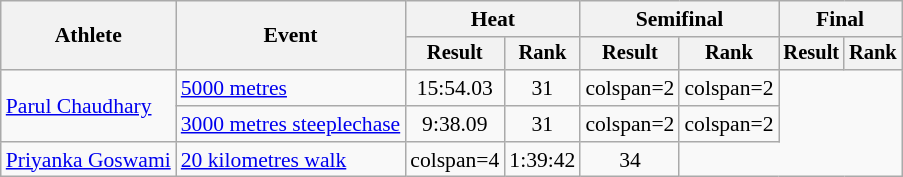<table class="wikitable" style="font-size:90%">
<tr>
<th rowspan="2">Athlete</th>
<th rowspan="2">Event</th>
<th colspan="2">Heat</th>
<th colspan="2">Semifinal</th>
<th colspan="2">Final</th>
</tr>
<tr style="font-size:95%">
<th>Result</th>
<th>Rank</th>
<th>Result</th>
<th>Rank</th>
<th>Result</th>
<th>Rank</th>
</tr>
<tr style=text-align:center>
<td rowspan="2" style="text-align:left"><a href='#'>Parul Chaudhary</a></td>
<td style=text-align:left><a href='#'>5000 metres</a></td>
<td>15:54.03</td>
<td>31</td>
<td>colspan=2 </td>
<td>colspan=2 </td>
</tr>
<tr style=text-align:center>
<td style=text-align:left><a href='#'>3000 metres steeplechase</a></td>
<td>9:38.09 </td>
<td>31</td>
<td>colspan=2 </td>
<td>colspan=2 </td>
</tr>
<tr style=text-align:center>
<td style=text-align:left><a href='#'>Priyanka Goswami</a></td>
<td style=text-align:left><a href='#'>20 kilometres walk</a></td>
<td>colspan=4 </td>
<td>1:39:42</td>
<td>34</td>
</tr>
</table>
